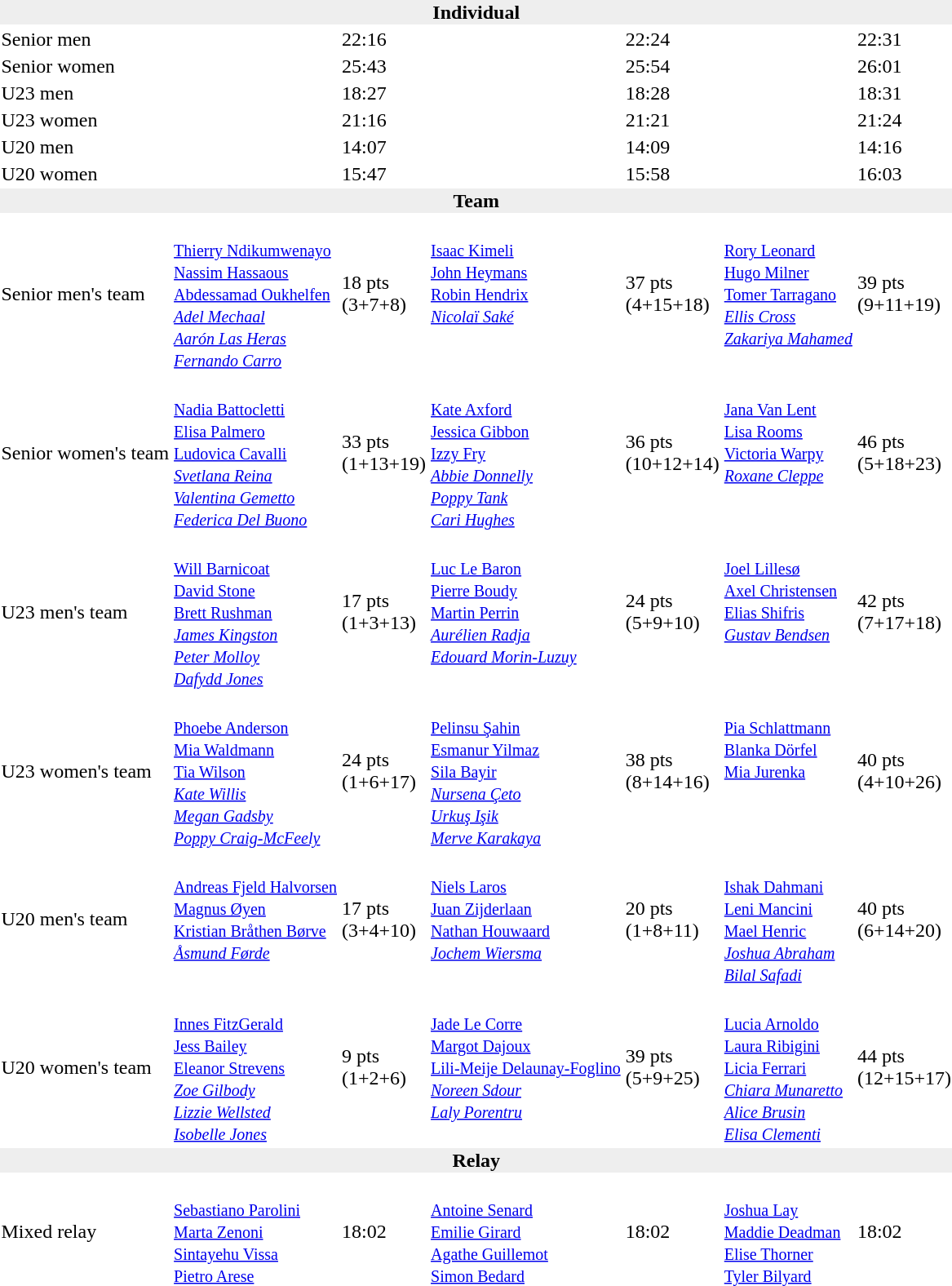<table>
<tr>
<td colspan=7 bgcolor=#eeeeee align=center><strong>Individual</strong></td>
</tr>
<tr>
<td>Senior men<br></td>
<td></td>
<td>22:16</td>
<td></td>
<td>22:24</td>
<td></td>
<td>22:31</td>
</tr>
<tr>
<td>Senior women<br></td>
<td></td>
<td>25:43</td>
<td></td>
<td>25:54</td>
<td></td>
<td>26:01</td>
</tr>
<tr>
<td>U23 men<br></td>
<td></td>
<td>18:27</td>
<td></td>
<td>18:28</td>
<td></td>
<td>18:31</td>
</tr>
<tr>
<td>U23 women<br></td>
<td></td>
<td>21:16</td>
<td></td>
<td>21:21</td>
<td></td>
<td>21:24</td>
</tr>
<tr>
<td>U20 men<br></td>
<td></td>
<td>14:07</td>
<td></td>
<td>14:09</td>
<td></td>
<td>14:16</td>
</tr>
<tr>
<td>U20 women<br></td>
<td></td>
<td>15:47</td>
<td></td>
<td>15:58</td>
<td></td>
<td>16:03</td>
</tr>
<tr>
<td colspan=7 bgcolor=#eeeeee align=center><strong>Team</strong></td>
</tr>
<tr>
<td>Senior men's team</td>
<td valign=top><small><br><a href='#'>Thierry Ndikumwenayo</a><br><a href='#'>Nassim Hassaous</a><br><a href='#'>Abdessamad Oukhelfen</a><br><em><a href='#'>Adel Mechaal</a><br> <a href='#'>Aarón Las Heras</a><br><a href='#'>Fernando Carro</a></em></small></td>
<td>18 pts<br>(3+7+8)</td>
<td valign=top><small><br><a href='#'>Isaac Kimeli</a><br><a href='#'>John Heymans</a><br><a href='#'>Robin Hendrix</a><br><em><a href='#'>Nicolaï Saké</a></em></small></td>
<td>37 pts<br>(4+15+18)</td>
<td valign=top><small><br><a href='#'>Rory Leonard</a><br><a href='#'>Hugo Milner</a><br><a href='#'>Tomer Tarragano</a><br><em><a href='#'>Ellis Cross</a><br> <a href='#'>Zakariya Mahamed</a></em></small></td>
<td>39 pts<br>(9+11+19)</td>
</tr>
<tr>
<td>Senior women's team</td>
<td valign=top><small><br><a href='#'>Nadia Battocletti</a><br><a href='#'>Elisa Palmero</a><br><a href='#'>Ludovica Cavalli</a><br><em><a href='#'>Svetlana Reina</a><br><a href='#'>Valentina Gemetto</a><br><a href='#'>Federica Del Buono</a></em></small></td>
<td>33 pts<br>(1+13+19)</td>
<td valign=top><small><br><a href='#'>Kate Axford</a><br><a href='#'>Jessica Gibbon</a><br><a href='#'>Izzy Fry</a><br><em><a href='#'>Abbie Donnelly</a><br><a href='#'>Poppy Tank</a><br><a href='#'>Cari Hughes</a></em></small></td>
<td>36 pts<br>(10+12+14)</td>
<td valign=top><small><br><a href='#'>Jana Van Lent</a><br><a href='#'>Lisa Rooms</a><br><a href='#'>Victoria Warpy</a><br><em><a href='#'>Roxane Cleppe</a></em></small></td>
<td>46 pts<br>(5+18+23)</td>
</tr>
<tr>
<td>U23 men's team</td>
<td valign=top><small><br><a href='#'>Will Barnicoat</a><br><a href='#'>David Stone</a><br><a href='#'>Brett Rushman</a><br><em><a href='#'>James Kingston</a><br><a href='#'>Peter Molloy</a><br><a href='#'>Dafydd Jones</a></em></small></td>
<td>17 pts<br>(1+3+13)</td>
<td valign=top><small><br><a href='#'>Luc Le Baron</a><br><a href='#'>Pierre Boudy</a><br><a href='#'>Martin Perrin</a><br><em><a href='#'>Aurélien Radja</a><br><a href='#'>Edouard Morin-Luzuy</a></em></small></td>
<td>24 pts<br>(5+9+10)</td>
<td valign=top><small><br><a href='#'>Joel Lillesø</a><br><a href='#'>Axel Christensen</a><br><a href='#'>Elias Shifris</a><br><em><a href='#'>Gustav Bendsen</a></em></small></td>
<td>42 pts<br>(7+17+18)</td>
</tr>
<tr>
<td>U23 women's team</td>
<td valign=top><small><br><a href='#'>Phoebe Anderson</a><br><a href='#'>Mia Waldmann</a><br><a href='#'>Tia Wilson</a><br><em><a href='#'>Kate Willis</a><br><a href='#'>Megan Gadsby</a><br><a href='#'>Poppy Craig-McFeely</a></em></small></td>
<td>24 pts<br>(1+6+17)</td>
<td valign=top><small><br><a href='#'>Pelinsu Şahin</a><br><a href='#'>Esmanur Yilmaz</a><br><a href='#'>Sila Bayir</a><br><em><a href='#'>Nursena Çeto</a><br><a href='#'>Urkuş Işik</a><br><a href='#'>Merve Karakaya</a></em></small></td>
<td>38 pts<br>(8+14+16)</td>
<td valign=top><small><br><a href='#'>Pia Schlattmann</a><br><a href='#'>Blanka Dörfel</a><br><a href='#'>Mia Jurenka</a></small></td>
<td>40 pts<br>(4+10+26)</td>
</tr>
<tr>
<td>U20 men's team</td>
<td valign=top><small><br><a href='#'>Andreas Fjeld Halvorsen</a><br><a href='#'>Magnus Øyen</a><br><a href='#'>Kristian Bråthen Børve</a><br><em><a href='#'>Åsmund Førde</a></em></small></td>
<td>17 pts<br>(3+4+10)</td>
<td valign=top><small><br><a href='#'>Niels Laros</a><br><a href='#'>Juan Zijderlaan</a><br><a href='#'>Nathan Houwaard</a><br><em><a href='#'>Jochem Wiersma</a></em></small></td>
<td>20 pts<br>(1+8+11)</td>
<td valign=top><small><br><a href='#'>Ishak Dahmani</a><br><a href='#'>Leni Mancini</a><br><a href='#'>Mael Henric</a><br><em><a href='#'>Joshua Abraham</a><br><a href='#'>Bilal Safadi</a></em></small></td>
<td>40 pts<br>(6+14+20)</td>
</tr>
<tr>
<td>U20 women's team</td>
<td valign=top><small><br><a href='#'>Innes FitzGerald</a><br><a href='#'>Jess Bailey</a><br><a href='#'>Eleanor Strevens</a><br><em><a href='#'>Zoe Gilbody</a><br><a href='#'>Lizzie Wellsted</a><br><a href='#'>Isobelle Jones</a></em></small></td>
<td>9 pts<br>(1+2+6)</td>
<td valign=top><small><br><a href='#'>Jade Le Corre</a><br><a href='#'>Margot Dajoux</a><br><a href='#'>Lili-Meije Delaunay-Foglino</a><br><em><a href='#'>Noreen Sdour</a><br><a href='#'>Laly Porentru</a></em></small></td>
<td>39 pts<br>(5+9+25)</td>
<td valign=top><small><br><a href='#'>Lucia Arnoldo</a><br><a href='#'>Laura Ribigini</a><br><a href='#'>Licia Ferrari</a><br><em><a href='#'>Chiara Munaretto</a><br><a href='#'>Alice Brusin</a><br><a href='#'>Elisa Clementi</a></em></small></td>
<td>44 pts<br>(12+15+17)</td>
</tr>
<tr>
<td colspan=7 bgcolor=#eeeeee align=center><strong>Relay</strong></td>
</tr>
<tr>
<td>Mixed relay<br></td>
<td><small><br><a href='#'>Sebastiano Parolini</a><br><a href='#'>Marta Zenoni</a><br><a href='#'>Sintayehu Vissa</a><br><a href='#'>Pietro Arese</a></small></td>
<td>18:02</td>
<td><small><br><a href='#'>Antoine Senard</a><br><a href='#'>Emilie Girard</a><br><a href='#'>Agathe Guillemot</a><br><a href='#'>Simon Bedard</a></small></td>
<td>18:02</td>
<td><small><br><a href='#'>Joshua Lay</a><br><a href='#'>Maddie Deadman</a><br><a href='#'>Elise Thorner</a><br><a href='#'>Tyler Bilyard</a></small></td>
<td>18:02</td>
</tr>
</table>
